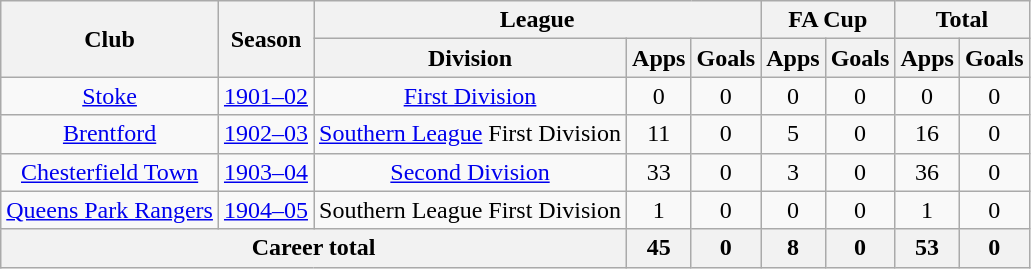<table class="wikitable" style="text-align: center;">
<tr>
<th rowspan="2">Club</th>
<th rowspan="2">Season</th>
<th colspan="3">League</th>
<th colspan="2">FA Cup</th>
<th colspan="2">Total</th>
</tr>
<tr>
<th>Division</th>
<th>Apps</th>
<th>Goals</th>
<th>Apps</th>
<th>Goals</th>
<th>Apps</th>
<th>Goals</th>
</tr>
<tr>
<td><a href='#'>Stoke</a></td>
<td><a href='#'>1901–02</a></td>
<td><a href='#'>First Division</a></td>
<td>0</td>
<td>0</td>
<td>0</td>
<td>0</td>
<td>0</td>
<td>0</td>
</tr>
<tr>
<td><a href='#'>Brentford</a></td>
<td><a href='#'>1902–03</a></td>
<td><a href='#'>Southern League</a> First Division</td>
<td>11</td>
<td>0</td>
<td>5</td>
<td>0</td>
<td>16</td>
<td>0</td>
</tr>
<tr>
<td><a href='#'>Chesterfield Town</a></td>
<td><a href='#'>1903–04</a></td>
<td><a href='#'>Second Division</a></td>
<td>33</td>
<td>0</td>
<td>3</td>
<td>0</td>
<td>36</td>
<td>0</td>
</tr>
<tr>
<td><a href='#'>Queens Park Rangers</a></td>
<td><a href='#'>1904–05</a></td>
<td>Southern League First Division</td>
<td>1</td>
<td>0</td>
<td>0</td>
<td>0</td>
<td>1</td>
<td>0</td>
</tr>
<tr>
<th colspan="3">Career total</th>
<th>45</th>
<th>0</th>
<th>8</th>
<th>0</th>
<th>53</th>
<th>0</th>
</tr>
</table>
